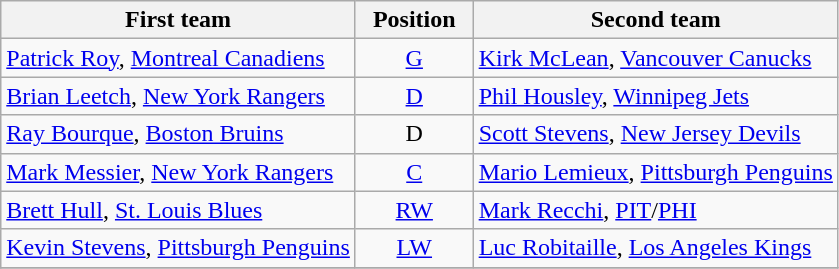<table class="wikitable">
<tr>
<th>First team</th>
<th>  Position  </th>
<th>Second team</th>
</tr>
<tr>
<td><a href='#'>Patrick Roy</a>, <a href='#'>Montreal Canadiens</a></td>
<td align=center><a href='#'>G</a></td>
<td><a href='#'>Kirk McLean</a>, <a href='#'>Vancouver Canucks</a></td>
</tr>
<tr>
<td><a href='#'>Brian Leetch</a>, <a href='#'>New York Rangers</a></td>
<td align=center><a href='#'>D</a></td>
<td><a href='#'>Phil Housley</a>, <a href='#'>Winnipeg Jets</a></td>
</tr>
<tr>
<td><a href='#'>Ray Bourque</a>, <a href='#'>Boston Bruins</a></td>
<td align=center>D</td>
<td><a href='#'>Scott Stevens</a>, <a href='#'>New Jersey Devils</a></td>
</tr>
<tr>
<td><a href='#'>Mark Messier</a>, <a href='#'>New York Rangers</a></td>
<td align=center><a href='#'>C</a></td>
<td><a href='#'>Mario Lemieux</a>, <a href='#'>Pittsburgh Penguins</a></td>
</tr>
<tr>
<td><a href='#'>Brett Hull</a>, <a href='#'>St. Louis Blues</a></td>
<td align=center><a href='#'>RW</a></td>
<td><a href='#'>Mark Recchi</a>, <a href='#'>PIT</a>/<a href='#'>PHI</a></td>
</tr>
<tr>
<td><a href='#'>Kevin Stevens</a>, <a href='#'>Pittsburgh Penguins</a></td>
<td align=center><a href='#'>LW</a></td>
<td><a href='#'>Luc Robitaille</a>, <a href='#'>Los Angeles Kings</a></td>
</tr>
<tr>
</tr>
</table>
